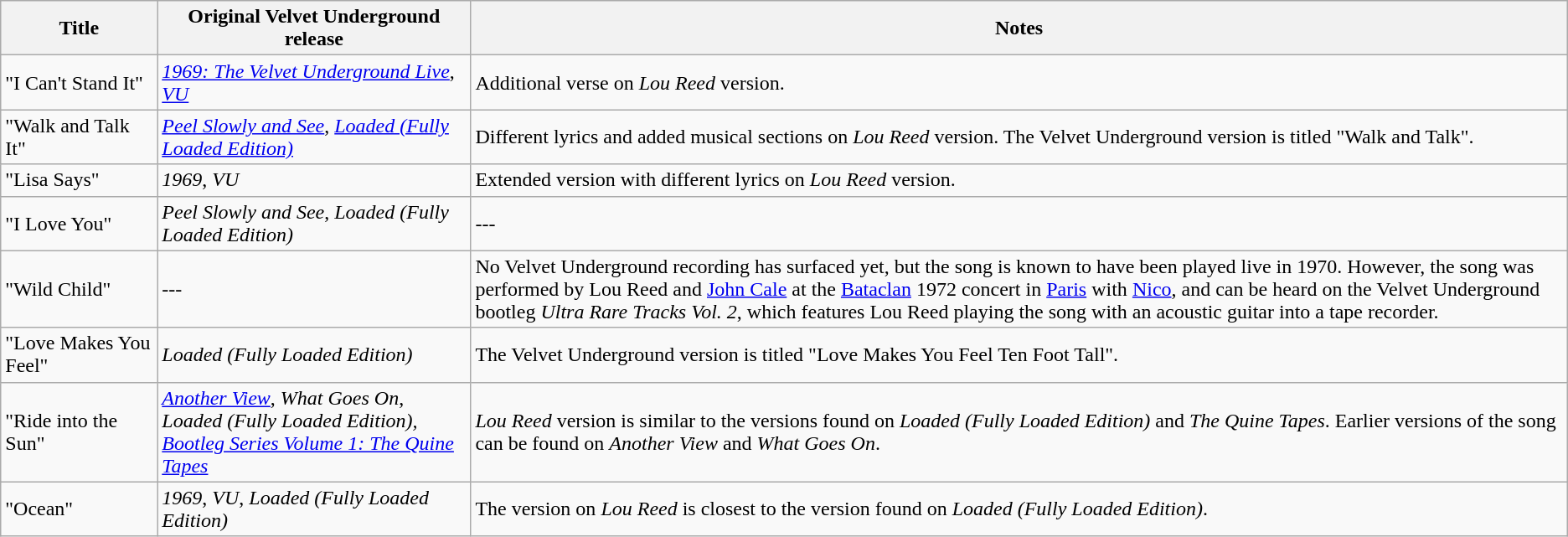<table class="wikitable">
<tr>
<th width="10%">Title</th>
<th width="20%">Original Velvet Underground release</th>
<th width="70%">Notes</th>
</tr>
<tr>
<td>"I Can't Stand It"</td>
<td><em><a href='#'>1969: The Velvet Underground Live</a></em>, <em><a href='#'>VU</a></em></td>
<td>Additional verse on <em>Lou Reed</em> version.</td>
</tr>
<tr>
<td>"Walk and Talk It"</td>
<td><em><a href='#'>Peel Slowly and See</a></em>, <em><a href='#'>Loaded (Fully Loaded Edition)</a></em></td>
<td>Different lyrics and added musical sections on <em>Lou Reed</em> version. The Velvet Underground version is titled "Walk and Talk".</td>
</tr>
<tr>
<td>"Lisa Says"</td>
<td><em>1969</em>, <em>VU</em></td>
<td>Extended version with different lyrics on <em>Lou Reed</em> version.</td>
</tr>
<tr>
<td>"I Love You"</td>
<td><em>Peel Slowly and See</em>, <em>Loaded (Fully Loaded Edition)</em></td>
<td>---</td>
</tr>
<tr>
<td>"Wild Child"</td>
<td>---</td>
<td>No Velvet Underground recording has surfaced yet, but the song is known to have been played live in 1970.  However, the song was performed by Lou Reed and <a href='#'>John Cale</a> at the <a href='#'>Bataclan</a> 1972 concert in <a href='#'>Paris</a> with <a href='#'>Nico</a>, and can be heard on the Velvet Underground bootleg <em>Ultra Rare Tracks Vol. 2</em>, which features Lou Reed playing the song with an acoustic guitar into a tape recorder.</td>
</tr>
<tr>
<td>"Love Makes You Feel"</td>
<td><em>Loaded (Fully Loaded Edition)</em></td>
<td>The Velvet Underground version is titled "Love Makes You Feel Ten Foot Tall".</td>
</tr>
<tr>
<td>"Ride into the Sun"</td>
<td><em><a href='#'>Another View</a></em>, <em>What Goes On</em>, <em>Loaded (Fully Loaded Edition), <a href='#'>Bootleg Series Volume 1: The Quine Tapes</a></em></td>
<td><em>Lou Reed</em> version is similar to the versions found on <em>Loaded (Fully Loaded Edition)</em> and <em>The Quine Tapes</em>. Earlier versions of the song can be found on <em>Another View</em> and <em>What Goes On</em>.</td>
</tr>
<tr>
<td>"Ocean"</td>
<td><em>1969</em>, <em>VU</em>, <em>Loaded (Fully Loaded Edition)</em></td>
<td>The version on <em>Lou Reed</em> is closest to the version found on <em>Loaded (Fully Loaded Edition)</em>.</td>
</tr>
</table>
